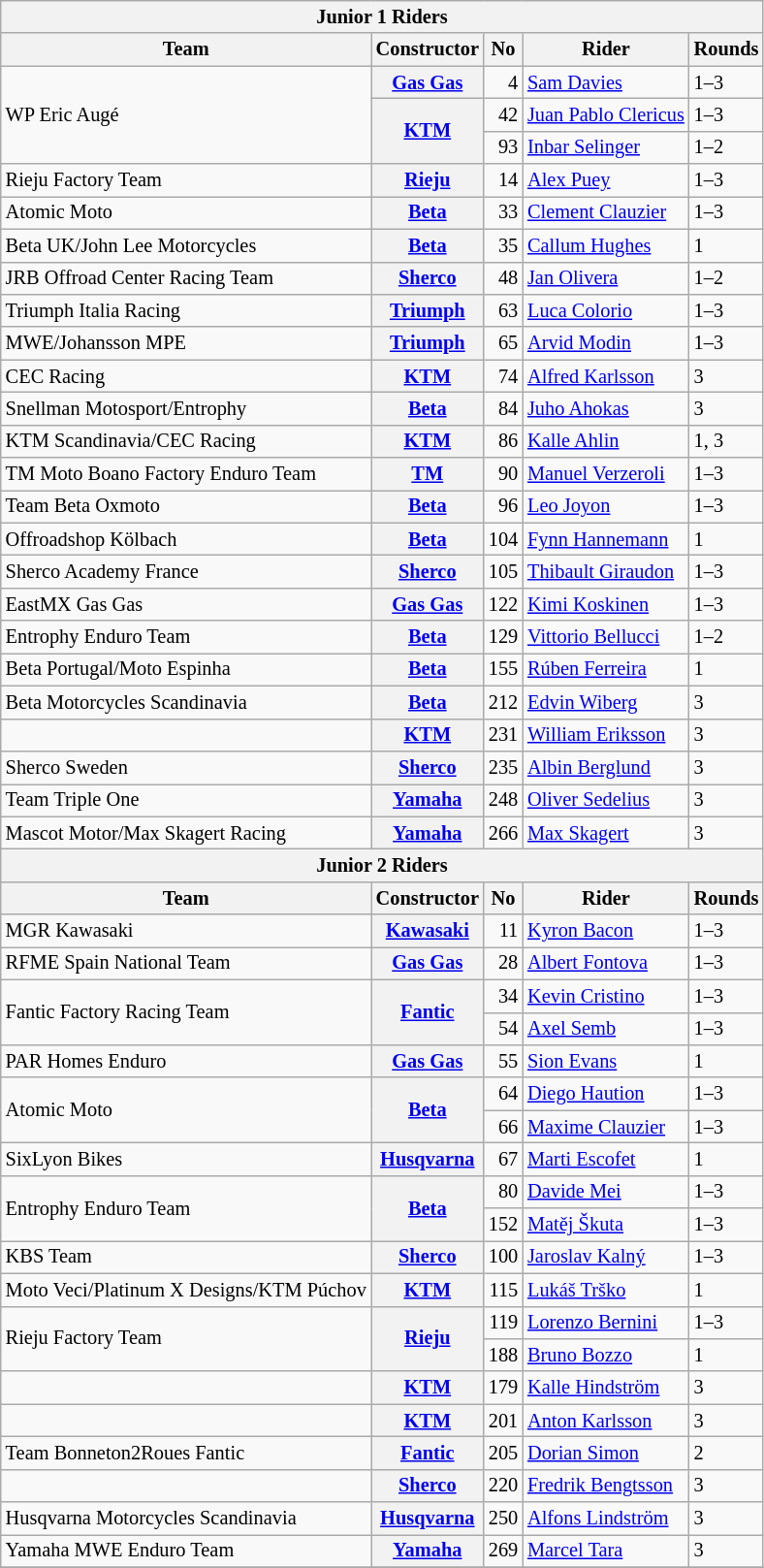<table class="wikitable" style="font-size: 85%;">
<tr>
<th colspan=5><strong>Junior 1 Riders</strong></th>
</tr>
<tr>
<th>Team</th>
<th>Constructor</th>
<th>No</th>
<th>Rider</th>
<th>Rounds</th>
</tr>
<tr>
<td rowspan=3>WP Eric Augé</td>
<th><a href='#'>Gas Gas</a></th>
<td align="right">4</td>
<td> <a href='#'>Sam Davies</a></td>
<td>1–3</td>
</tr>
<tr>
<th rowspan=2><a href='#'>KTM</a></th>
<td align="right">42</td>
<td> <a href='#'>Juan Pablo Clericus</a></td>
<td>1–3</td>
</tr>
<tr>
<td align="right">93</td>
<td> <a href='#'>Inbar Selinger</a></td>
<td>1–2</td>
</tr>
<tr>
<td>Rieju Factory Team</td>
<th><a href='#'>Rieju</a></th>
<td align="right">14</td>
<td> <a href='#'>Alex Puey</a></td>
<td>1–3</td>
</tr>
<tr>
<td>Atomic Moto</td>
<th><a href='#'>Beta</a></th>
<td align="right">33</td>
<td> <a href='#'>Clement Clauzier</a></td>
<td>1–3</td>
</tr>
<tr>
<td>Beta UK/John Lee Motorcycles</td>
<th><a href='#'>Beta</a></th>
<td align="right">35</td>
<td> <a href='#'>Callum Hughes</a></td>
<td>1</td>
</tr>
<tr>
<td>JRB Offroad Center Racing Team</td>
<th><a href='#'>Sherco</a></th>
<td align="right">48</td>
<td> <a href='#'>Jan Olivera</a></td>
<td>1–2</td>
</tr>
<tr>
<td>Triumph Italia Racing</td>
<th><a href='#'>Triumph</a></th>
<td align="right">63</td>
<td> <a href='#'>Luca Colorio</a></td>
<td>1–3</td>
</tr>
<tr>
<td>MWE/Johansson MPE</td>
<th><a href='#'>Triumph</a></th>
<td align="right">65</td>
<td> <a href='#'>Arvid Modin</a></td>
<td>1–3</td>
</tr>
<tr>
<td>CEC Racing</td>
<th><a href='#'>KTM</a></th>
<td align="right">74</td>
<td> <a href='#'>Alfred Karlsson</a></td>
<td>3</td>
</tr>
<tr>
<td>Snellman Motosport/Entrophy</td>
<th><a href='#'>Beta</a></th>
<td align="right">84</td>
<td> <a href='#'>Juho Ahokas</a></td>
<td>3</td>
</tr>
<tr>
<td>KTM Scandinavia/CEC Racing</td>
<th><a href='#'>KTM</a></th>
<td align="right">86</td>
<td> <a href='#'>Kalle Ahlin</a></td>
<td>1, 3</td>
</tr>
<tr>
<td>TM Moto Boano Factory Enduro Team</td>
<th><a href='#'>TM</a></th>
<td align="right">90</td>
<td> <a href='#'>Manuel Verzeroli</a></td>
<td>1–3</td>
</tr>
<tr>
<td>Team Beta Oxmoto</td>
<th><a href='#'>Beta</a></th>
<td align="right">96</td>
<td> <a href='#'>Leo Joyon</a></td>
<td>1–3</td>
</tr>
<tr>
<td>Offroadshop Kölbach</td>
<th><a href='#'>Beta</a></th>
<td align="right">104</td>
<td> <a href='#'>Fynn Hannemann</a></td>
<td>1</td>
</tr>
<tr>
<td>Sherco Academy France</td>
<th><a href='#'>Sherco</a></th>
<td align="right">105</td>
<td> <a href='#'>Thibault Giraudon</a></td>
<td>1–3</td>
</tr>
<tr>
<td>EastMX Gas Gas</td>
<th><a href='#'>Gas Gas</a></th>
<td align="right">122</td>
<td> <a href='#'>Kimi Koskinen</a></td>
<td>1–3</td>
</tr>
<tr>
<td>Entrophy Enduro Team</td>
<th><a href='#'>Beta</a></th>
<td align="right">129</td>
<td> <a href='#'>Vittorio Bellucci</a></td>
<td>1–2</td>
</tr>
<tr>
<td>Beta Portugal/Moto Espinha</td>
<th><a href='#'>Beta</a></th>
<td align="right">155</td>
<td> <a href='#'>Rúben Ferreira</a></td>
<td>1</td>
</tr>
<tr>
<td>Beta Motorcycles Scandinavia</td>
<th><a href='#'>Beta</a></th>
<td align="right">212</td>
<td> <a href='#'>Edvin Wiberg</a></td>
<td>3</td>
</tr>
<tr>
<td></td>
<th><a href='#'>KTM</a></th>
<td align="right">231</td>
<td> <a href='#'>William Eriksson</a></td>
<td>3</td>
</tr>
<tr>
<td>Sherco Sweden</td>
<th><a href='#'>Sherco</a></th>
<td align="right">235</td>
<td> <a href='#'>Albin Berglund</a></td>
<td>3</td>
</tr>
<tr>
<td>Team Triple One</td>
<th><a href='#'>Yamaha</a></th>
<td align="right">248</td>
<td> <a href='#'>Oliver Sedelius</a></td>
<td>3</td>
</tr>
<tr>
<td>Mascot Motor/Max Skagert Racing</td>
<th><a href='#'>Yamaha</a></th>
<td align="right">266</td>
<td> <a href='#'>Max Skagert</a></td>
<td>3</td>
</tr>
<tr>
<th colspan=5><strong>Junior 2 Riders</strong></th>
</tr>
<tr>
<th>Team</th>
<th>Constructor</th>
<th>No</th>
<th>Rider</th>
<th>Rounds</th>
</tr>
<tr>
<td>MGR Kawasaki</td>
<th><a href='#'>Kawasaki</a></th>
<td align="right">11</td>
<td> <a href='#'>Kyron Bacon</a></td>
<td>1–3</td>
</tr>
<tr>
<td>RFME Spain National Team</td>
<th><a href='#'>Gas Gas</a></th>
<td align="right">28</td>
<td> <a href='#'>Albert Fontova</a></td>
<td>1–3</td>
</tr>
<tr>
<td rowspan=2>Fantic Factory Racing Team</td>
<th rowspan=2><a href='#'>Fantic</a></th>
<td align="right">34</td>
<td> <a href='#'>Kevin Cristino</a></td>
<td>1–3</td>
</tr>
<tr>
<td align="right">54</td>
<td> <a href='#'>Axel Semb</a></td>
<td>1–3</td>
</tr>
<tr>
<td>PAR Homes Enduro</td>
<th><a href='#'>Gas Gas</a></th>
<td align="right">55</td>
<td> <a href='#'>Sion Evans</a></td>
<td>1</td>
</tr>
<tr>
<td rowspan=2>Atomic Moto</td>
<th rowspan=2><a href='#'>Beta</a></th>
<td align="right">64</td>
<td> <a href='#'>Diego Haution</a></td>
<td>1–3</td>
</tr>
<tr>
<td align="right">66</td>
<td> <a href='#'>Maxime Clauzier</a></td>
<td>1–3</td>
</tr>
<tr>
<td>SixLyon Bikes</td>
<th><a href='#'>Husqvarna</a></th>
<td align="right">67</td>
<td> <a href='#'>Marti Escofet</a></td>
<td>1</td>
</tr>
<tr>
<td rowspan=2>Entrophy Enduro Team</td>
<th rowspan=2><a href='#'>Beta</a></th>
<td align="right">80</td>
<td> <a href='#'>Davide Mei</a></td>
<td>1–3</td>
</tr>
<tr>
<td align="right">152</td>
<td> <a href='#'>Matěj Škuta</a></td>
<td>1–3</td>
</tr>
<tr>
<td>KBS Team</td>
<th><a href='#'>Sherco</a></th>
<td align="right">100</td>
<td> <a href='#'>Jaroslav Kalný</a></td>
<td>1–3</td>
</tr>
<tr>
<td>Moto Veci/Platinum X Designs/KTM Púchov</td>
<th><a href='#'>KTM</a></th>
<td align="right">115</td>
<td> <a href='#'>Lukáš Trško</a></td>
<td>1</td>
</tr>
<tr>
<td rowspan=2>Rieju Factory Team</td>
<th rowspan=2><a href='#'>Rieju</a></th>
<td align="right">119</td>
<td> <a href='#'>Lorenzo Bernini</a></td>
<td>1–3</td>
</tr>
<tr>
<td align="right">188</td>
<td> <a href='#'>Bruno Bozzo</a></td>
<td>1</td>
</tr>
<tr>
<td></td>
<th><a href='#'>KTM</a></th>
<td align="right">179</td>
<td> <a href='#'>Kalle Hindström</a></td>
<td>3</td>
</tr>
<tr>
<td></td>
<th><a href='#'>KTM</a></th>
<td align="right">201</td>
<td> <a href='#'>Anton Karlsson</a></td>
<td>3</td>
</tr>
<tr>
<td>Team Bonneton2Roues Fantic</td>
<th><a href='#'>Fantic</a></th>
<td align="right">205</td>
<td> <a href='#'>Dorian Simon</a></td>
<td>2</td>
</tr>
<tr>
<td></td>
<th><a href='#'>Sherco</a></th>
<td align="right">220</td>
<td> <a href='#'>Fredrik Bengtsson</a></td>
<td>3</td>
</tr>
<tr>
<td>Husqvarna Motorcycles Scandinavia</td>
<th><a href='#'>Husqvarna</a></th>
<td align="right">250</td>
<td> <a href='#'>Alfons Lindström</a></td>
<td>3</td>
</tr>
<tr>
<td>Yamaha MWE Enduro Team</td>
<th><a href='#'>Yamaha</a></th>
<td align="right">269</td>
<td> <a href='#'>Marcel Tara</a></td>
<td>3</td>
</tr>
<tr>
</tr>
</table>
